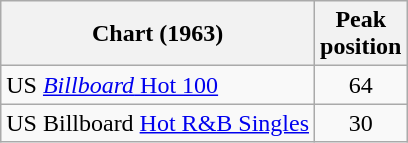<table class="wikitable sortable">
<tr>
<th>Chart (1963)</th>
<th>Peak<br>position</th>
</tr>
<tr>
<td align="left">US <a href='#'><em>Billboard</em> Hot 100</a></td>
<td align="center">64</td>
</tr>
<tr>
<td align="left">US  Billboard <a href='#'>Hot R&B Singles</a></td>
<td align="center">30</td>
</tr>
</table>
